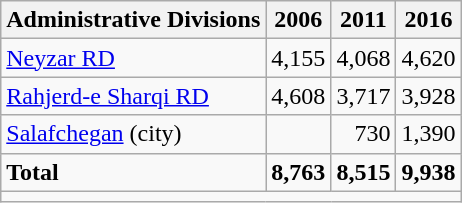<table class="wikitable">
<tr>
<th>Administrative Divisions</th>
<th>2006</th>
<th>2011</th>
<th>2016</th>
</tr>
<tr>
<td><a href='#'>Neyzar RD</a></td>
<td style="text-align: right;">4,155</td>
<td style="text-align: right;">4,068</td>
<td style="text-align: right;">4,620</td>
</tr>
<tr>
<td><a href='#'>Rahjerd-e Sharqi RD</a></td>
<td style="text-align: right;">4,608</td>
<td style="text-align: right;">3,717</td>
<td style="text-align: right;">3,928</td>
</tr>
<tr>
<td><a href='#'>Salafchegan</a> (city)</td>
<td style="text-align: right;"></td>
<td style="text-align: right;">730</td>
<td style="text-align: right;">1,390</td>
</tr>
<tr>
<td><strong>Total</strong></td>
<td style="text-align: right;"><strong>8,763</strong></td>
<td style="text-align: right;"><strong>8,515</strong></td>
<td style="text-align: right;"><strong>9,938</strong></td>
</tr>
<tr>
<td colspan=4></td>
</tr>
</table>
